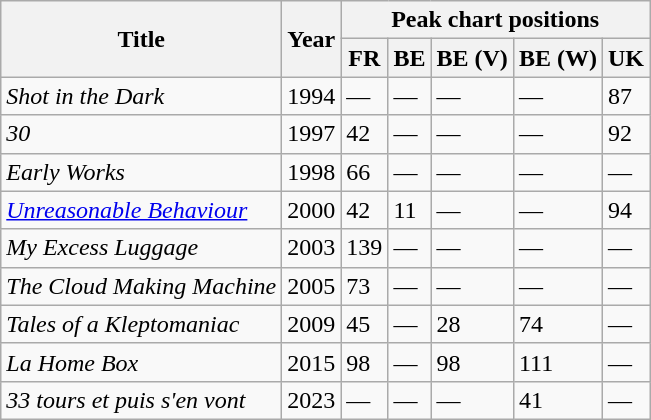<table class="wikitable">
<tr>
<th rowspan="2">Title</th>
<th rowspan="2">Year</th>
<th colspan="5">Peak chart positions</th>
</tr>
<tr>
<th>FR</th>
<th>BE</th>
<th>BE (V)</th>
<th>BE (W)</th>
<th>UK</th>
</tr>
<tr>
<td><em>Shot in the Dark</em></td>
<td>1994</td>
<td>—</td>
<td>—</td>
<td>—</td>
<td>—</td>
<td>87</td>
</tr>
<tr>
<td><em>30</em></td>
<td>1997</td>
<td>42</td>
<td>—</td>
<td>—</td>
<td>—</td>
<td>92</td>
</tr>
<tr>
<td><em>Early Works</em></td>
<td>1998</td>
<td>66</td>
<td>—</td>
<td>—</td>
<td>—</td>
<td>—</td>
</tr>
<tr>
<td><em><a href='#'>Unreasonable Behaviour</a></em></td>
<td>2000</td>
<td>42</td>
<td>11</td>
<td>—</td>
<td>—</td>
<td>94</td>
</tr>
<tr>
<td><em>My Excess Luggage</em></td>
<td>2003</td>
<td>139</td>
<td>—</td>
<td>—</td>
<td>—</td>
<td>—</td>
</tr>
<tr>
<td><em>The Cloud Making Machine</em></td>
<td>2005</td>
<td>73</td>
<td>—</td>
<td>—</td>
<td>—</td>
<td>—</td>
</tr>
<tr>
<td><em>Tales of a Kleptomaniac</em></td>
<td>2009</td>
<td>45</td>
<td>—</td>
<td>28</td>
<td>74</td>
<td>—</td>
</tr>
<tr>
<td><em>La Home Box</em></td>
<td>2015</td>
<td>98</td>
<td>—</td>
<td>98</td>
<td>111</td>
<td>—</td>
</tr>
<tr>
<td><em>33 tours et puis s'en vont</em></td>
<td>2023</td>
<td>—</td>
<td>—</td>
<td>—</td>
<td>41</td>
<td>—</td>
</tr>
</table>
